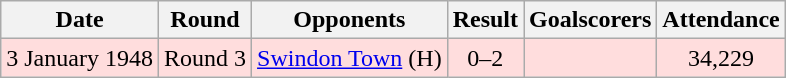<table class="wikitable">
<tr>
<th>Date</th>
<th>Round</th>
<th>Opponents</th>
<th>Result</th>
<th>Goalscorers</th>
<th>Attendance</th>
</tr>
<tr bgcolor="#ffdddd">
<td>3 January 1948</td>
<td>Round 3</td>
<td><a href='#'>Swindon Town</a> (H)</td>
<td align="center">0–2</td>
<td></td>
<td align="center">34,229</td>
</tr>
</table>
